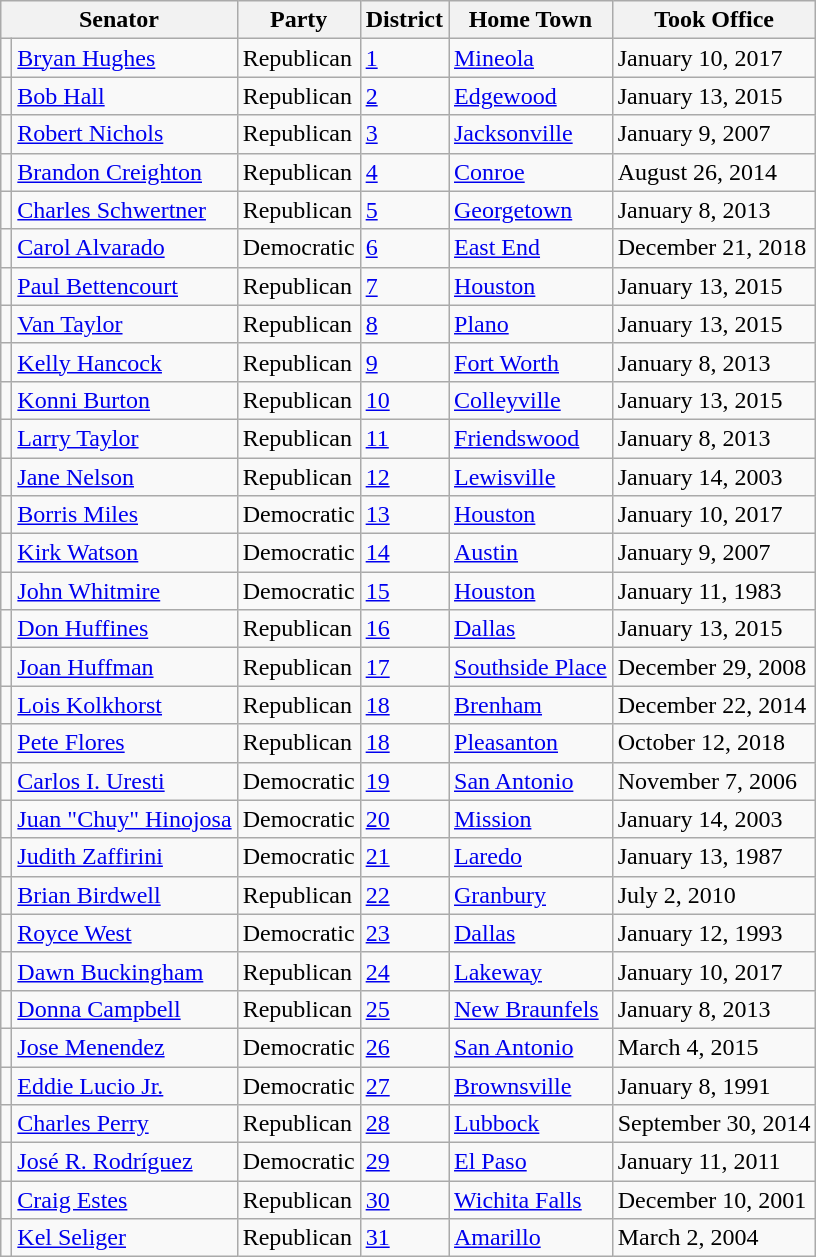<table class= "sortable wikitable">
<tr>
<th colspan=2>Senator</th>
<th>Party</th>
<th>District</th>
<th>Home Town</th>
<th>Took Office</th>
</tr>
<tr>
<td></td>
<td><a href='#'>Bryan Hughes</a></td>
<td>Republican</td>
<td><a href='#'>1</a></td>
<td><a href='#'>Mineola</a></td>
<td>January 10, 2017</td>
</tr>
<tr>
<td></td>
<td><a href='#'>Bob Hall</a></td>
<td>Republican</td>
<td><a href='#'>2</a></td>
<td><a href='#'>Edgewood</a></td>
<td>January 13, 2015</td>
</tr>
<tr>
<td></td>
<td><a href='#'>Robert Nichols</a></td>
<td>Republican</td>
<td><a href='#'>3</a></td>
<td><a href='#'>Jacksonville</a></td>
<td>January 9, 2007</td>
</tr>
<tr>
<td></td>
<td><a href='#'>Brandon Creighton</a></td>
<td>Republican</td>
<td><a href='#'>4</a></td>
<td><a href='#'>Conroe</a></td>
<td>August 26, 2014</td>
</tr>
<tr>
<td></td>
<td><a href='#'>Charles Schwertner</a></td>
<td>Republican</td>
<td><a href='#'>5</a></td>
<td><a href='#'>Georgetown</a></td>
<td>January 8, 2013</td>
</tr>
<tr>
<td></td>
<td><a href='#'>Carol Alvarado</a></td>
<td>Democratic</td>
<td><a href='#'>6</a></td>
<td><a href='#'>East End</a></td>
<td>December 21, 2018</td>
</tr>
<tr>
<td></td>
<td><a href='#'>Paul Bettencourt</a></td>
<td>Republican</td>
<td><a href='#'>7</a></td>
<td><a href='#'>Houston</a></td>
<td>January 13, 2015</td>
</tr>
<tr>
<td></td>
<td><a href='#'>Van Taylor</a></td>
<td>Republican</td>
<td><a href='#'>8</a></td>
<td><a href='#'>Plano</a></td>
<td>January 13, 2015</td>
</tr>
<tr>
<td></td>
<td><a href='#'>Kelly Hancock</a></td>
<td>Republican</td>
<td><a href='#'>9</a></td>
<td><a href='#'>Fort Worth</a></td>
<td>January 8, 2013</td>
</tr>
<tr>
<td></td>
<td><a href='#'>Konni Burton</a></td>
<td>Republican</td>
<td><a href='#'>10</a></td>
<td><a href='#'>Colleyville</a></td>
<td>January 13, 2015</td>
</tr>
<tr>
<td></td>
<td><a href='#'>Larry Taylor</a></td>
<td>Republican</td>
<td><a href='#'>11</a></td>
<td><a href='#'>Friendswood</a></td>
<td>January 8, 2013</td>
</tr>
<tr>
<td></td>
<td><a href='#'>Jane Nelson</a></td>
<td>Republican</td>
<td><a href='#'>12</a></td>
<td><a href='#'>Lewisville</a></td>
<td>January 14, 2003</td>
</tr>
<tr>
<td></td>
<td><a href='#'>Borris Miles</a></td>
<td>Democratic</td>
<td><a href='#'>13</a></td>
<td><a href='#'>Houston</a></td>
<td>January 10, 2017</td>
</tr>
<tr>
<td></td>
<td><a href='#'>Kirk Watson</a></td>
<td>Democratic</td>
<td><a href='#'>14</a></td>
<td><a href='#'>Austin</a></td>
<td>January 9, 2007</td>
</tr>
<tr>
<td></td>
<td><a href='#'>John Whitmire</a></td>
<td>Democratic</td>
<td><a href='#'>15</a></td>
<td><a href='#'>Houston</a></td>
<td>January 11, 1983</td>
</tr>
<tr>
<td></td>
<td><a href='#'>Don Huffines</a></td>
<td>Republican</td>
<td><a href='#'>16</a></td>
<td><a href='#'>Dallas</a></td>
<td>January 13, 2015</td>
</tr>
<tr>
<td></td>
<td><a href='#'>Joan Huffman</a></td>
<td>Republican</td>
<td><a href='#'>17</a></td>
<td><a href='#'>Southside Place</a></td>
<td>December 29, 2008</td>
</tr>
<tr>
<td></td>
<td><a href='#'>Lois Kolkhorst</a></td>
<td>Republican</td>
<td><a href='#'>18</a></td>
<td><a href='#'>Brenham</a></td>
<td>December 22, 2014</td>
</tr>
<tr>
<td></td>
<td><a href='#'>Pete Flores</a></td>
<td>Republican</td>
<td><a href='#'>18</a></td>
<td><a href='#'>Pleasanton</a></td>
<td>October 12, 2018</td>
</tr>
<tr>
<td></td>
<td><a href='#'>Carlos I. Uresti</a></td>
<td>Democratic</td>
<td><a href='#'>19</a></td>
<td><a href='#'>San Antonio</a></td>
<td>November 7, 2006</td>
</tr>
<tr>
<td></td>
<td><a href='#'>Juan "Chuy" Hinojosa</a></td>
<td>Democratic</td>
<td><a href='#'>20</a></td>
<td><a href='#'>Mission</a></td>
<td>January 14, 2003</td>
</tr>
<tr>
<td></td>
<td><a href='#'>Judith Zaffirini</a></td>
<td>Democratic</td>
<td><a href='#'>21</a></td>
<td><a href='#'>Laredo</a></td>
<td>January 13, 1987</td>
</tr>
<tr>
<td></td>
<td><a href='#'>Brian Birdwell</a></td>
<td>Republican</td>
<td><a href='#'>22</a></td>
<td><a href='#'>Granbury</a></td>
<td>July 2, 2010</td>
</tr>
<tr>
<td></td>
<td><a href='#'>Royce West</a></td>
<td>Democratic</td>
<td><a href='#'>23</a></td>
<td><a href='#'>Dallas</a></td>
<td>January 12, 1993</td>
</tr>
<tr>
<td></td>
<td><a href='#'>Dawn Buckingham</a></td>
<td>Republican</td>
<td><a href='#'>24</a></td>
<td><a href='#'>Lakeway</a></td>
<td>January 10, 2017</td>
</tr>
<tr>
<td></td>
<td><a href='#'>Donna Campbell</a></td>
<td>Republican</td>
<td><a href='#'>25</a></td>
<td><a href='#'>New Braunfels</a></td>
<td>January 8, 2013</td>
</tr>
<tr>
<td></td>
<td><a href='#'>Jose Menendez</a></td>
<td>Democratic</td>
<td><a href='#'>26</a></td>
<td><a href='#'>San Antonio</a></td>
<td>March 4, 2015</td>
</tr>
<tr>
<td></td>
<td><a href='#'>Eddie Lucio Jr.</a></td>
<td>Democratic</td>
<td><a href='#'>27</a></td>
<td><a href='#'>Brownsville</a></td>
<td>January 8, 1991</td>
</tr>
<tr>
<td></td>
<td><a href='#'>Charles Perry</a></td>
<td>Republican</td>
<td><a href='#'>28</a></td>
<td><a href='#'>Lubbock</a></td>
<td>September 30, 2014</td>
</tr>
<tr>
<td></td>
<td><a href='#'>José R. Rodríguez</a></td>
<td>Democratic</td>
<td><a href='#'>29</a></td>
<td><a href='#'>El Paso</a></td>
<td>January 11, 2011</td>
</tr>
<tr>
<td></td>
<td><a href='#'>Craig Estes</a></td>
<td>Republican</td>
<td><a href='#'>30</a></td>
<td><a href='#'>Wichita Falls</a></td>
<td>December 10, 2001</td>
</tr>
<tr>
<td></td>
<td><a href='#'>Kel Seliger</a></td>
<td>Republican</td>
<td><a href='#'>31</a></td>
<td><a href='#'>Amarillo</a></td>
<td>March 2, 2004</td>
</tr>
</table>
